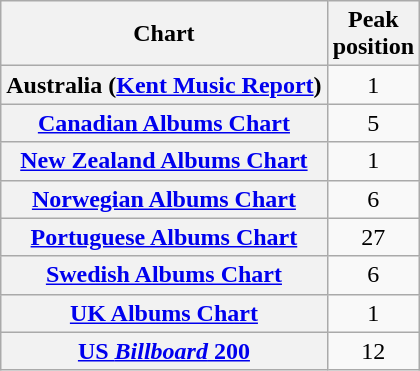<table class="wikitable sortable plainrowheaders" style="text-align:center;">
<tr>
<th scope="col">Chart</th>
<th scope="col">Peak<br>position</th>
</tr>
<tr>
<th scope="row">Australia (<a href='#'>Kent Music Report</a>)</th>
<td>1</td>
</tr>
<tr>
<th scope="row"><a href='#'>Canadian Albums Chart</a></th>
<td>5</td>
</tr>
<tr>
<th scope="row"><a href='#'>New Zealand Albums Chart</a></th>
<td>1</td>
</tr>
<tr>
<th scope="row"><a href='#'>Norwegian Albums Chart</a></th>
<td>6</td>
</tr>
<tr>
<th scope="row"><a href='#'>Portuguese Albums Chart</a></th>
<td>27</td>
</tr>
<tr>
<th scope="row"><a href='#'>Swedish Albums Chart</a></th>
<td>6</td>
</tr>
<tr>
<th scope="row"><a href='#'>UK Albums Chart</a></th>
<td>1</td>
</tr>
<tr>
<th scope="row"><a href='#'>US <em>Billboard</em> 200</a></th>
<td>12</td>
</tr>
</table>
